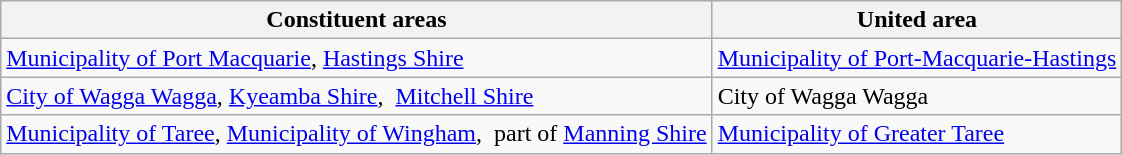<table class="wikitable">
<tr>
<th><strong>Constituent areas</strong></th>
<th><strong>United area</strong></th>
</tr>
<tr>
<td><a href='#'>Municipality of Port Macquarie</a>, <a href='#'>Hastings Shire</a></td>
<td><a href='#'>Municipality of Port-Macquarie-Hastings</a></td>
</tr>
<tr>
<td><a href='#'>City of Wagga Wagga</a>, <a href='#'>Kyeamba Shire</a>,  <a href='#'>Mitchell Shire</a></td>
<td>City of Wagga Wagga</td>
</tr>
<tr>
<td><a href='#'>Municipality of Taree</a>, <a href='#'>Municipality of Wingham</a>,  part of <a href='#'>Manning Shire</a></td>
<td><a href='#'>Municipality of Greater Taree</a></td>
</tr>
</table>
